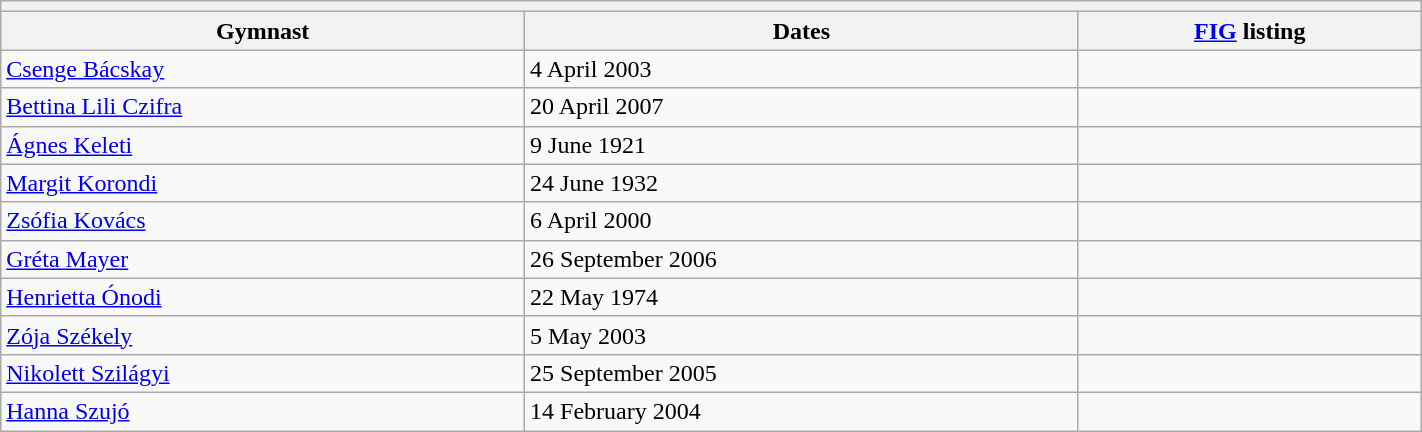<table class="wikitable mw-collapsible mw-collapsed" width="75%">
<tr>
<th colspan="3"></th>
</tr>
<tr>
<th>Gymnast</th>
<th>Dates</th>
<th><a href='#'>FIG</a> listing</th>
</tr>
<tr>
<td><a href='#'>Csenge Bácskay</a></td>
<td>4 April 2003</td>
<td></td>
</tr>
<tr>
<td><a href='#'>Bettina Lili Czifra</a></td>
<td>20 April 2007</td>
<td></td>
</tr>
<tr>
<td><a href='#'>Ágnes Keleti</a></td>
<td>9 June 1921</td>
<td></td>
</tr>
<tr>
<td><a href='#'>Margit Korondi</a></td>
<td>24 June 1932</td>
<td></td>
</tr>
<tr>
<td><a href='#'>Zsófia Kovács</a></td>
<td>6 April 2000</td>
<td></td>
</tr>
<tr>
<td><a href='#'>Gréta Mayer</a></td>
<td>26 September 2006</td>
<td></td>
</tr>
<tr>
<td><a href='#'>Henrietta Ónodi</a></td>
<td>22 May 1974</td>
<td></td>
</tr>
<tr>
<td><a href='#'>Zója Székely</a></td>
<td>5 May 2003</td>
<td></td>
</tr>
<tr>
<td><a href='#'>Nikolett Szilágyi</a></td>
<td>25 September 2005</td>
<td></td>
</tr>
<tr>
<td><a href='#'>Hanna Szujó</a></td>
<td>14 February 2004</td>
<td></td>
</tr>
</table>
